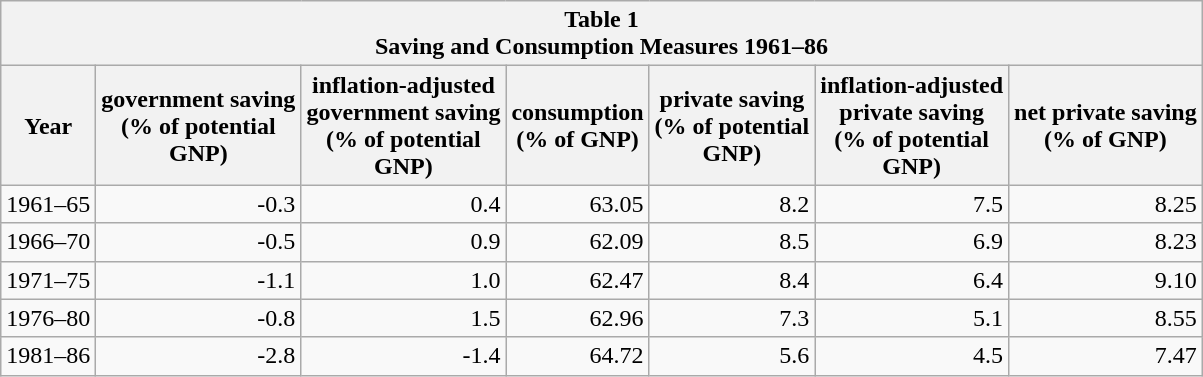<table class=wikitable>
<tr>
<th colspan='7' color='red'>Table 1 <br> Saving and Consumption Measures 1961–86</th>
</tr>
<tr>
<th>Year</th>
<th>government saving <br> (% of potential <br> GNP)</th>
<th>inflation-adjusted <br> government saving <br> (% of potential <br> GNP)</th>
<th>consumption <br> (% of GNP)</th>
<th>private saving <br> (% of potential <br> GNP)</th>
<th>inflation-adjusted <br> private saving <br> (% of potential <br> GNP)</th>
<th>net private saving <br> (% of GNP)</th>
</tr>
<tr>
<td align="center">1961–65</td>
<td align="right">-0.3</td>
<td align="right">0.4</td>
<td align="right">63.05</td>
<td align="right">8.2</td>
<td align="right">7.5</td>
<td align="right">8.25</td>
</tr>
<tr>
<td align="center">1966–70</td>
<td align="right">-0.5</td>
<td align="right">0.9</td>
<td align="right">62.09</td>
<td align="right">8.5</td>
<td align="right">6.9</td>
<td align="right">8.23</td>
</tr>
<tr>
<td align="center">1971–75</td>
<td align="right">-1.1</td>
<td align="right">1.0</td>
<td align="right">62.47</td>
<td align="right">8.4</td>
<td align="right">6.4</td>
<td align="right">9.10</td>
</tr>
<tr>
<td align="center">1976–80</td>
<td align="right">-0.8</td>
<td align="right">1.5</td>
<td align="right">62.96</td>
<td align="right">7.3</td>
<td align="right">5.1</td>
<td align="right">8.55</td>
</tr>
<tr>
<td align="center">1981–86</td>
<td align="right">-2.8</td>
<td align="right">-1.4</td>
<td align="right">64.72</td>
<td align="right">5.6</td>
<td align="right">4.5</td>
<td align="right">7.47</td>
</tr>
</table>
